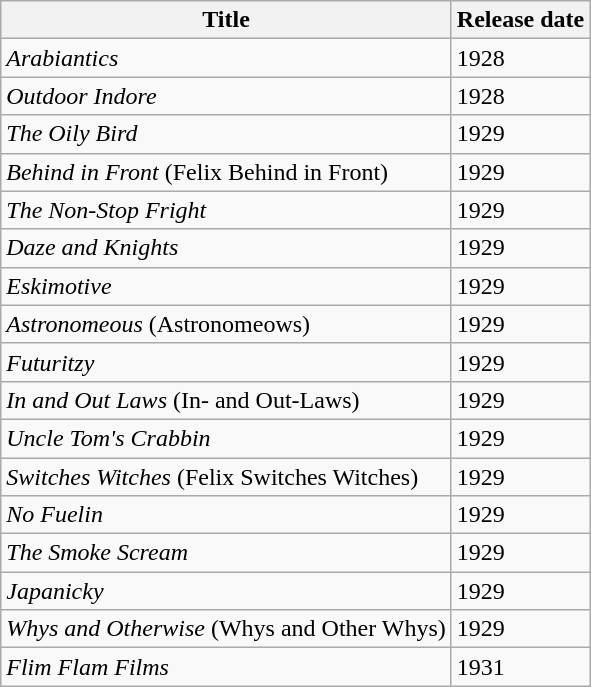<table class="wikitable sortable">
<tr>
<th>Title</th>
<th>Release date</th>
</tr>
<tr>
<td><em>Arabiantics</em> </td>
<td>1928</td>
</tr>
<tr>
<td><em>Outdoor Indore</em> </td>
<td>1928</td>
</tr>
<tr>
<td><em>The Oily Bird</em> </td>
<td>1929</td>
</tr>
<tr>
<td><em>Behind in Front</em> (Felix Behind in Front)</td>
<td>1929</td>
</tr>
<tr>
<td><em>The Non-Stop Fright</em> </td>
<td>1929</td>
</tr>
<tr>
<td><em>Daze and Knights</em> </td>
<td>1929</td>
</tr>
<tr>
<td><em>Eskimotive</em> </td>
<td>1929</td>
</tr>
<tr>
<td><em>Astronomeous</em> (Astronomeows) </td>
<td>1929</td>
</tr>
<tr>
<td><em>Futuritzy</em> </td>
<td>1929</td>
</tr>
<tr>
<td><em>In and Out Laws</em> (In- and Out-Laws)</td>
<td>1929</td>
</tr>
<tr>
<td><em>Uncle Tom's Crabbin</em> </td>
<td>1929</td>
</tr>
<tr>
<td><em>Switches Witches</em> (Felix Switches Witches) </td>
<td>1929</td>
</tr>
<tr>
<td><em>No Fuelin</em> </td>
<td>1929</td>
</tr>
<tr>
<td><em>The Smoke Scream</em> </td>
<td>1929</td>
</tr>
<tr>
<td><em>Japanicky</em> </td>
<td>1929</td>
</tr>
<tr>
<td><em>Whys and Otherwise</em> (Whys and Other Whys) </td>
<td>1929</td>
</tr>
<tr>
<td><em>Flim Flam Films</em> </td>
<td>1931</td>
</tr>
</table>
